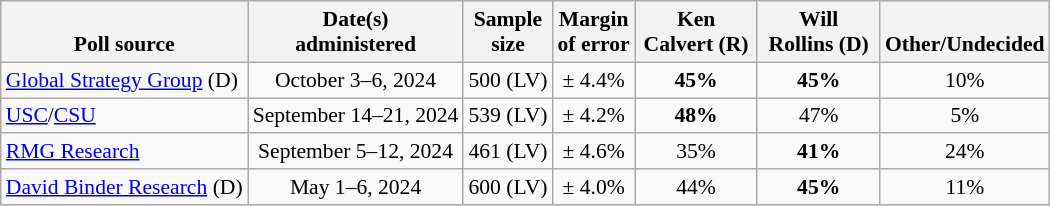<table class="wikitable" style="font-size:90%;text-align:center;">
<tr style="vertical-align:bottom">
<th>Poll source</th>
<th>Date(s)<br>administered</th>
<th>Sample<br>size</th>
<th>Margin<br><span>of error</span></th>
<th style="width:75px;">Ken<br><span>Calvert (R)</span></th>
<th style="width:75px;">Will<br>Rollins (D)</th>
<th>Other/Undecided</th>
</tr>
<tr>
<td style="text-align:left;"><a href='#'>Global Strategy Group</a> (D)</td>
<td>October 3–6, 2024</td>
<td>500 (LV)</td>
<td>± 4.4%</td>
<td><strong>45%</strong></td>
<td><strong>45%</strong></td>
<td>10%</td>
</tr>
<tr>
<td style="text-align:left;"><a href='#'>USC</a>/<a href='#'>CSU</a></td>
<td>September 14–21, 2024</td>
<td>539 (LV)</td>
<td>± 4.2%</td>
<td><strong>48%</strong></td>
<td>47%</td>
<td>5%</td>
</tr>
<tr>
<td style="text-align:left;"><a href='#'>RMG Research</a></td>
<td data-sort-value="2024-09-13">September 5–12, 2024</td>
<td>461 (LV)</td>
<td>± 4.6%</td>
<td>35%</td>
<td><strong>41%</strong></td>
<td>24%</td>
</tr>
<tr>
<td style="text-align:left;"><a href='#'>David Binder Research</a> (D)</td>
<td>May 1–6, 2024</td>
<td>600 (LV)</td>
<td>± 4.0%</td>
<td>44%</td>
<td><strong>45%</strong></td>
<td>11%</td>
</tr>
</table>
